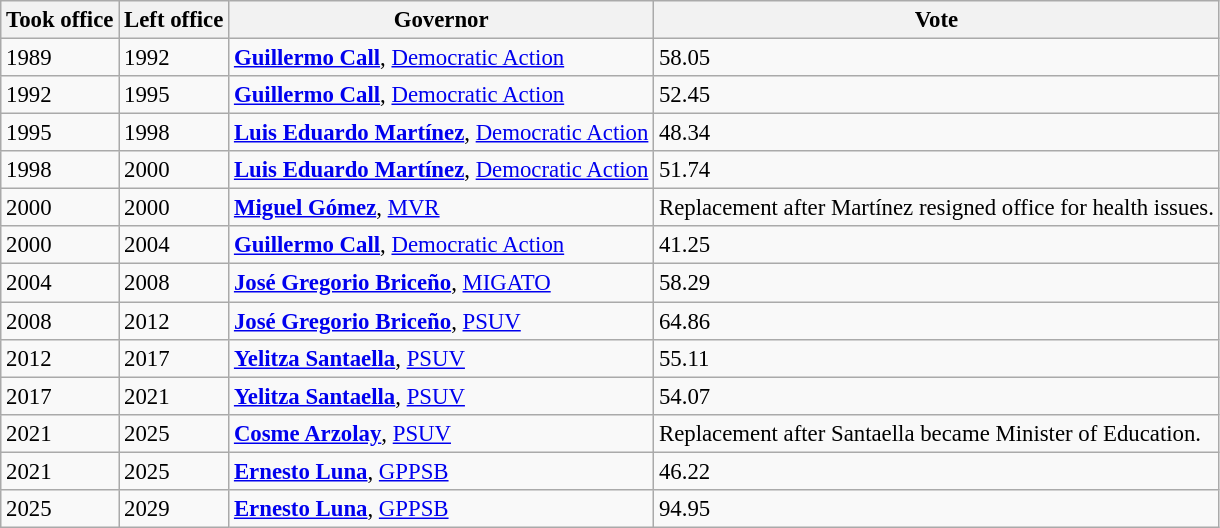<table class="wikitable" style="font-size: 95%;">
<tr>
<th>Took office</th>
<th>Left office</th>
<th>Governor</th>
<th>Vote</th>
</tr>
<tr>
<td>1989</td>
<td>1992</td>
<td><strong><a href='#'>Guillermo Call</a></strong>, <a href='#'>Democratic Action</a></td>
<td>58.05</td>
</tr>
<tr>
<td>1992</td>
<td>1995</td>
<td><strong><a href='#'>Guillermo Call</a></strong>, <a href='#'>Democratic Action</a></td>
<td>52.45</td>
</tr>
<tr>
<td>1995</td>
<td>1998</td>
<td><strong><a href='#'>Luis Eduardo Martínez</a></strong>, <a href='#'>Democratic Action</a></td>
<td>48.34</td>
</tr>
<tr>
<td>1998</td>
<td>2000</td>
<td><strong><a href='#'>Luis Eduardo Martínez</a></strong>, <a href='#'>Democratic Action</a></td>
<td>51.74</td>
</tr>
<tr>
<td>2000</td>
<td>2000</td>
<td><strong><a href='#'>Miguel Gómez</a></strong>, <a href='#'>MVR</a></td>
<td>Replacement after Martínez resigned office for health issues.</td>
</tr>
<tr>
<td>2000</td>
<td>2004</td>
<td><strong><a href='#'>Guillermo Call</a></strong>, <a href='#'>Democratic Action</a></td>
<td>41.25</td>
</tr>
<tr>
<td>2004</td>
<td>2008</td>
<td><strong><a href='#'>José Gregorio Briceño</a></strong>, <a href='#'>MIGATO</a></td>
<td>58.29</td>
</tr>
<tr>
<td>2008</td>
<td>2012</td>
<td><strong><a href='#'>José Gregorio Briceño</a></strong>, <a href='#'>PSUV</a></td>
<td>64.86</td>
</tr>
<tr>
<td>2012</td>
<td>2017</td>
<td><strong><a href='#'>Yelitza Santaella</a></strong>, <a href='#'>PSUV</a></td>
<td>55.11</td>
</tr>
<tr>
<td>2017</td>
<td>2021</td>
<td><strong><a href='#'>Yelitza Santaella</a></strong>, <a href='#'>PSUV</a></td>
<td>54.07</td>
</tr>
<tr>
<td>2021</td>
<td>2025</td>
<td><strong><a href='#'>Cosme Arzolay</a></strong>, <a href='#'>PSUV</a></td>
<td>Replacement after Santaella became Minister of Education.</td>
</tr>
<tr>
<td>2021</td>
<td>2025</td>
<td><strong><a href='#'>Ernesto Luna</a></strong>, <a href='#'>GPPSB</a></td>
<td>46.22</td>
</tr>
<tr>
<td>2025</td>
<td>2029</td>
<td><strong><a href='#'>Ernesto Luna</a></strong>, <a href='#'>GPPSB</a></td>
<td>94.95</td>
</tr>
</table>
